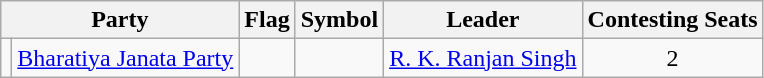<table class="wikitable" style="text-align:center">
<tr>
<th colspan="2">Party</th>
<th>Flag</th>
<th>Symbol</th>
<th>Leader</th>
<th>Contesting Seats</th>
</tr>
<tr>
<td></td>
<td><a href='#'>Bharatiya Janata Party</a></td>
<td></td>
<td></td>
<td><a href='#'>R. K. Ranjan Singh</a></td>
<td>2</td>
</tr>
</table>
